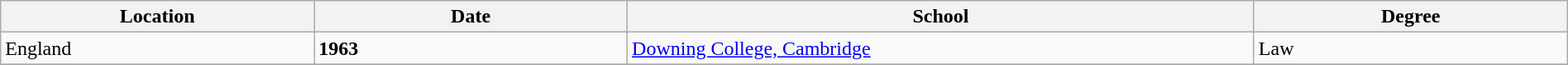<table class="wikitable" style="width:100%;">
<tr>
<th style="width:20%;">Location</th>
<th style="width:20%;">Date</th>
<th style="width:40%;">School</th>
<th style="width:20%;">Degree</th>
</tr>
<tr>
<td>England</td>
<td><strong>1963</strong></td>
<td><a href='#'>Downing College, Cambridge</a></td>
<td>Law</td>
</tr>
<tr>
</tr>
</table>
